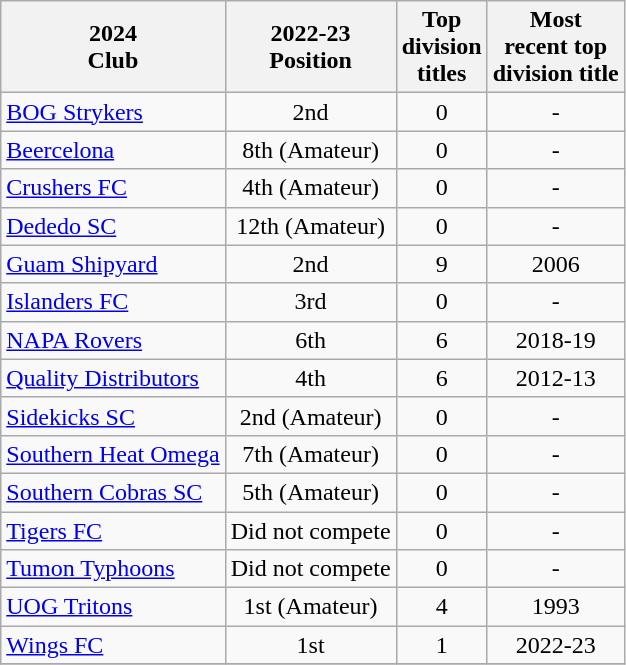<table class="wikitable sortable" style="text-align:center">
<tr>
<th>2024<br>Club</th>
<th>2022-23<br>Position</th>
<th>Top<br>division<br>titles</th>
<th>Most<br>recent top<br>division title</th>
</tr>
<tr>
<td style="text-align:left"><a href='#'>BOG Strykers</a></td>
<td>2nd</td>
<td>0</td>
<td>-</td>
</tr>
<tr>
<td style="text-align:left"><a href='#'>Beercelona</a></td>
<td>8th (Amateur)</td>
<td>0</td>
<td>-</td>
</tr>
<tr>
<td style="text-align:left"><a href='#'>Crushers FC</a></td>
<td>4th (Amateur)</td>
<td>0</td>
<td>-</td>
</tr>
<tr>
<td style="text-align:left"><a href='#'>Dededo SC</a></td>
<td>12th (Amateur)</td>
<td>0</td>
<td>-</td>
</tr>
<tr>
<td style="text-align:left"><a href='#'>Guam Shipyard</a></td>
<td>2nd</td>
<td>9</td>
<td>2006</td>
</tr>
<tr>
<td style="text-align:left"><a href='#'>Islanders FC</a></td>
<td>3rd</td>
<td>0</td>
<td>-</td>
</tr>
<tr>
<td style="text-align:left"><a href='#'>NAPA Rovers</a></td>
<td>6th</td>
<td>6</td>
<td>2018-19</td>
</tr>
<tr>
<td style="text-align:left"><a href='#'>Quality Distributors</a></td>
<td>4th</td>
<td>6</td>
<td>2012-13</td>
</tr>
<tr>
<td style="text-align:left"><a href='#'>Sidekicks SC</a></td>
<td>2nd (Amateur)</td>
<td>0</td>
<td>-</td>
</tr>
<tr>
<td style="text-align:left"><a href='#'>Southern Heat Omega</a></td>
<td>7th (Amateur)</td>
<td>0</td>
<td>-</td>
</tr>
<tr>
<td style="text-align:left"><a href='#'>Southern Cobras SC</a></td>
<td>5th (Amateur)</td>
<td>0</td>
<td>-</td>
</tr>
<tr>
<td style="text-align:left"><a href='#'>Tigers FC</a></td>
<td>Did not compete</td>
<td>0</td>
<td>-</td>
</tr>
<tr>
<td style="text-align:left"><a href='#'>Tumon Typhoons</a></td>
<td>Did not compete</td>
<td>0</td>
<td>-</td>
</tr>
<tr>
<td style="text-align:left"><a href='#'>UOG Tritons</a></td>
<td>1st (Amateur)</td>
<td>4</td>
<td>1993</td>
</tr>
<tr>
<td style="text-align:left"><a href='#'>Wings FC</a></td>
<td>1st</td>
<td>1</td>
<td>2022-23</td>
</tr>
<tr>
</tr>
</table>
